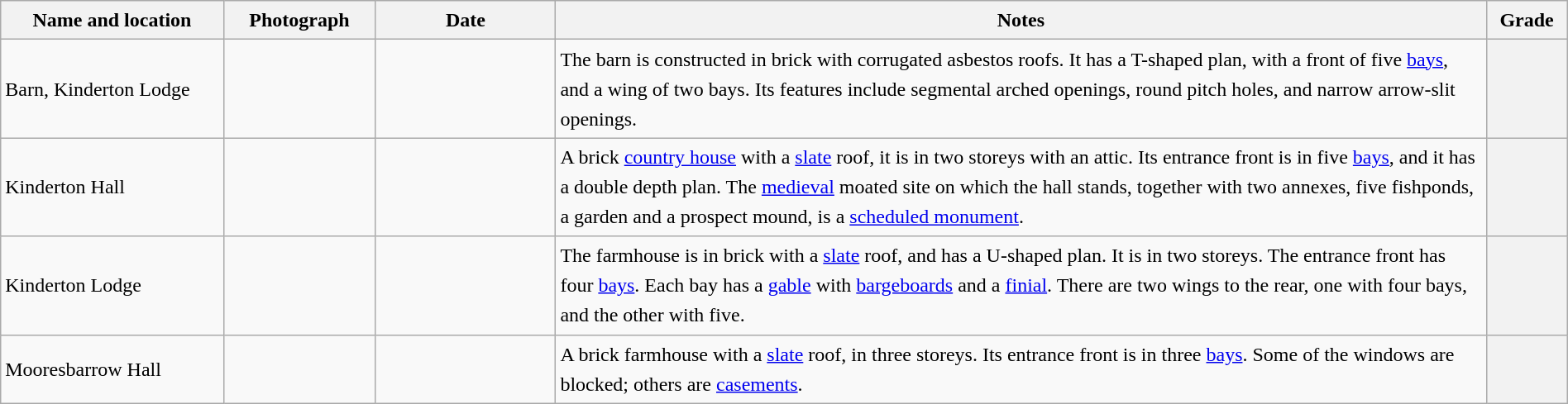<table class="wikitable sortable plainrowheaders" style="width:100%;border:0px;text-align:left;line-height:150%;">
<tr>
<th scope="col"  style="width:150px">Name and location</th>
<th scope="col"  style="width:100px" class="unsortable">Photograph</th>
<th scope="col"  style="width:120px">Date</th>
<th scope="col"  style="width:650px" class="unsortable">Notes</th>
<th scope="col"  style="width:50px">Grade</th>
</tr>
<tr>
<td>Barn, Kinderton Lodge<br><small></small></td>
<td></td>
<td align="center"></td>
<td>The barn is constructed in brick with corrugated asbestos roofs.  It has a T-shaped plan, with a front of five <a href='#'>bays</a>, and a wing of two bays.  Its features include segmental arched openings, round pitch holes, and narrow arrow-slit openings.</td>
<th></th>
</tr>
<tr>
<td>Kinderton Hall<br><small></small></td>
<td></td>
<td align="center"></td>
<td>A brick <a href='#'>country house</a> with a <a href='#'>slate</a> roof, it is in two storeys with an attic.  Its entrance front is in five <a href='#'>bays</a>, and it has a double depth plan.  The <a href='#'>medieval</a> moated site on which the hall stands, together with two annexes, five fishponds, a garden and a prospect mound, is a <a href='#'>scheduled monument</a>.</td>
<th></th>
</tr>
<tr>
<td>Kinderton Lodge<br><small></small></td>
<td></td>
<td align="center"></td>
<td>The farmhouse is in brick with a <a href='#'>slate</a> roof, and has a U-shaped plan.  It is in two storeys.  The entrance front has four <a href='#'>bays</a>.  Each bay has a <a href='#'>gable</a> with <a href='#'>bargeboards</a> and a <a href='#'>finial</a>.  There are two wings to the rear, one with four bays, and the other with five.</td>
<th></th>
</tr>
<tr>
<td>Mooresbarrow Hall<br><small></small></td>
<td></td>
<td align="center"></td>
<td>A brick farmhouse with a <a href='#'>slate</a> roof, in three storeys.  Its entrance front is in three <a href='#'>bays</a>.  Some of the windows are blocked; others are <a href='#'>casements</a>.</td>
<th></th>
</tr>
<tr>
</tr>
</table>
